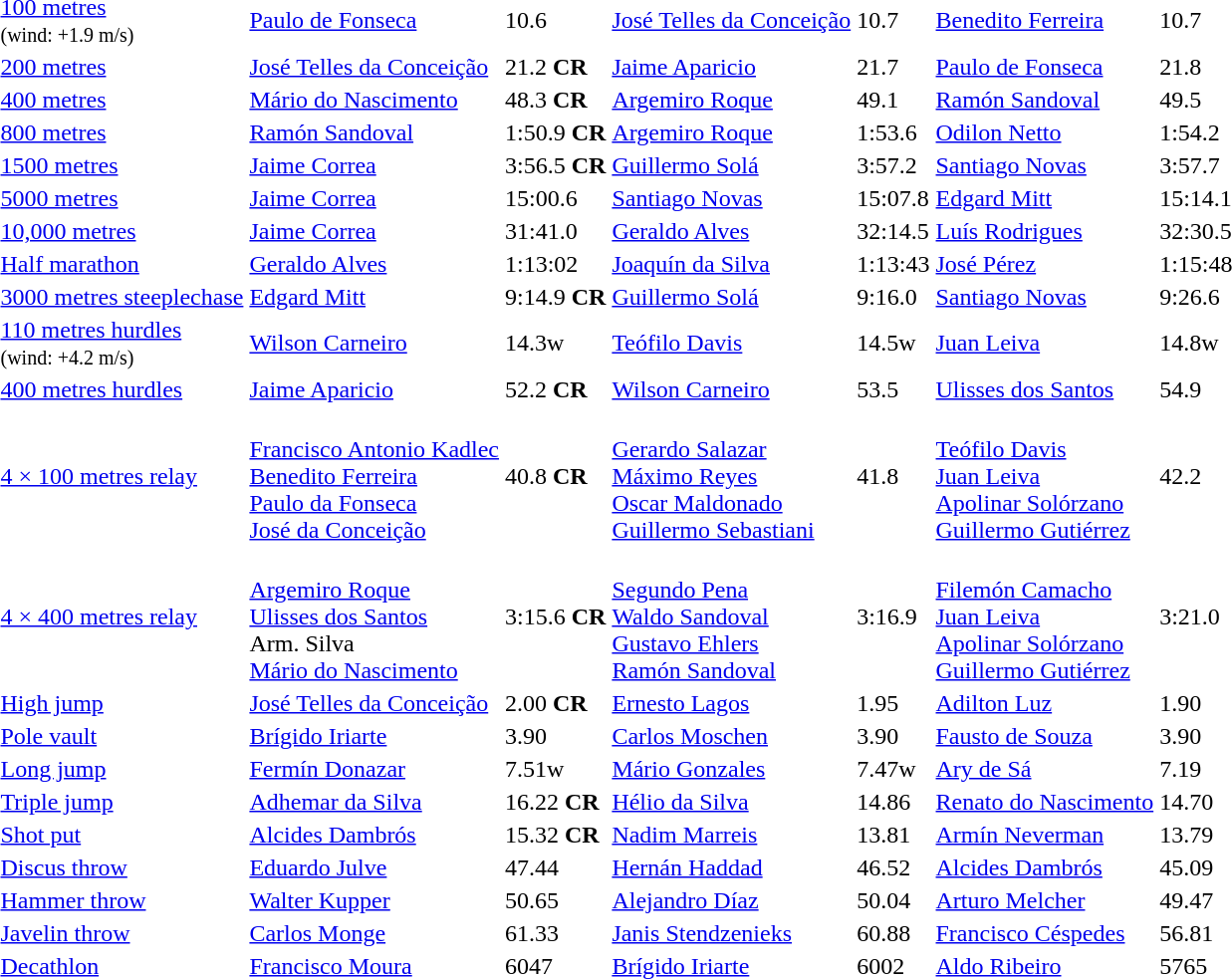<table>
<tr>
<td><a href='#'>100 metres</a><br><small>(wind: +1.9 m/s)</small></td>
<td><a href='#'>Paulo de Fonseca</a><br> </td>
<td>10.6</td>
<td><a href='#'>José Telles da Conceição</a><br> </td>
<td>10.7</td>
<td><a href='#'>Benedito Ferreira</a><br> </td>
<td>10.7</td>
</tr>
<tr>
<td><a href='#'>200 metres</a></td>
<td><a href='#'>José Telles da Conceição</a><br> </td>
<td>21.2 <strong>CR</strong></td>
<td><a href='#'>Jaime Aparicio</a><br> </td>
<td>21.7</td>
<td><a href='#'>Paulo de Fonseca</a><br> </td>
<td>21.8</td>
</tr>
<tr>
<td><a href='#'>400 metres</a></td>
<td><a href='#'>Mário do Nascimento</a><br> </td>
<td>48.3 <strong>CR</strong></td>
<td><a href='#'>Argemiro Roque</a><br> </td>
<td>49.1</td>
<td><a href='#'>Ramón Sandoval</a><br> </td>
<td>49.5</td>
</tr>
<tr>
<td><a href='#'>800 metres</a></td>
<td><a href='#'>Ramón Sandoval</a><br> </td>
<td>1:50.9 <strong>CR</strong></td>
<td><a href='#'>Argemiro Roque</a><br> </td>
<td>1:53.6</td>
<td><a href='#'>Odilon Netto</a><br> </td>
<td>1:54.2</td>
</tr>
<tr>
<td><a href='#'>1500 metres</a></td>
<td><a href='#'>Jaime Correa</a><br> </td>
<td>3:56.5 <strong>CR</strong></td>
<td><a href='#'>Guillermo Solá</a><br> </td>
<td>3:57.2</td>
<td><a href='#'>Santiago Novas</a><br> </td>
<td>3:57.7</td>
</tr>
<tr>
<td><a href='#'>5000 metres</a></td>
<td><a href='#'>Jaime Correa</a><br> </td>
<td>15:00.6</td>
<td><a href='#'>Santiago Novas</a><br> </td>
<td>15:07.8</td>
<td><a href='#'>Edgard Mitt</a><br> </td>
<td>15:14.1</td>
</tr>
<tr>
<td><a href='#'>10,000 metres</a></td>
<td><a href='#'>Jaime Correa</a><br> </td>
<td>31:41.0</td>
<td><a href='#'>Geraldo Alves</a><br> </td>
<td>32:14.5</td>
<td><a href='#'>Luís Rodrigues</a><br> </td>
<td>32:30.5</td>
</tr>
<tr>
<td><a href='#'>Half marathon</a></td>
<td><a href='#'>Geraldo Alves</a><br> </td>
<td>1:13:02</td>
<td><a href='#'>Joaquín da Silva</a><br> </td>
<td>1:13:43</td>
<td><a href='#'>José Pérez</a><br> </td>
<td>1:15:48</td>
</tr>
<tr>
<td><a href='#'>3000 metres steeplechase</a></td>
<td><a href='#'>Edgard Mitt</a><br> </td>
<td>9:14.9 <strong>CR</strong></td>
<td><a href='#'>Guillermo Solá</a><br> </td>
<td>9:16.0</td>
<td><a href='#'>Santiago Novas</a><br> </td>
<td>9:26.6</td>
</tr>
<tr>
<td><a href='#'>110 metres hurdles</a><br><small>(wind: +4.2 m/s)</small></td>
<td><a href='#'>Wilson Carneiro</a><br> </td>
<td>14.3w</td>
<td><a href='#'>Teófilo Davis</a><br> </td>
<td>14.5w</td>
<td><a href='#'>Juan Leiva</a><br> </td>
<td>14.8w</td>
</tr>
<tr>
<td><a href='#'>400 metres hurdles</a></td>
<td><a href='#'>Jaime Aparicio</a><br> </td>
<td>52.2 <strong>CR</strong></td>
<td><a href='#'>Wilson Carneiro</a><br> </td>
<td>53.5</td>
<td><a href='#'>Ulisses dos Santos</a><br> </td>
<td>54.9</td>
</tr>
<tr>
<td><a href='#'>4 × 100 metres relay</a></td>
<td><br><a href='#'>Francisco Antonio Kadlec</a><br><a href='#'>Benedito Ferreira</a><br><a href='#'>Paulo da Fonseca</a><br><a href='#'>José da Conceição</a></td>
<td>40.8 <strong>CR</strong></td>
<td><br><a href='#'>Gerardo Salazar</a><br><a href='#'>Máximo Reyes</a><br><a href='#'>Oscar Maldonado</a><br><a href='#'>Guillermo Sebastiani</a></td>
<td>41.8</td>
<td><br><a href='#'>Teófilo Davis</a><br><a href='#'>Juan Leiva</a><br><a href='#'>Apolinar Solórzano</a><br><a href='#'>Guillermo Gutiérrez</a></td>
<td>42.2</td>
</tr>
<tr>
<td><a href='#'>4 × 400 metres relay</a></td>
<td><br><a href='#'>Argemiro Roque</a><br><a href='#'>Ulisses dos Santos</a><br>Arm. Silva<br><a href='#'>Mário do Nascimento</a></td>
<td>3:15.6 <strong>CR</strong></td>
<td><br><a href='#'>Segundo Pena</a><br><a href='#'>Waldo Sandoval</a><br><a href='#'>Gustavo Ehlers</a><br><a href='#'>Ramón Sandoval</a></td>
<td>3:16.9</td>
<td><br><a href='#'>Filemón Camacho</a><br><a href='#'>Juan Leiva</a><br><a href='#'>Apolinar Solórzano</a><br><a href='#'>Guillermo Gutiérrez</a></td>
<td>3:21.0</td>
</tr>
<tr>
<td><a href='#'>High jump</a></td>
<td><a href='#'>José Telles da Conceição</a><br> </td>
<td>2.00 <strong>CR</strong></td>
<td><a href='#'>Ernesto Lagos</a><br> </td>
<td>1.95</td>
<td><a href='#'>Adilton Luz</a><br> </td>
<td>1.90</td>
</tr>
<tr>
<td><a href='#'>Pole vault</a></td>
<td><a href='#'>Brígido Iriarte</a><br> </td>
<td>3.90</td>
<td><a href='#'>Carlos Moschen</a><br> </td>
<td>3.90</td>
<td><a href='#'>Fausto de Souza</a><br> </td>
<td>3.90</td>
</tr>
<tr>
<td><a href='#'>Long jump</a></td>
<td><a href='#'>Fermín Donazar</a><br> </td>
<td>7.51w</td>
<td><a href='#'>Mário Gonzales</a><br> </td>
<td>7.47w</td>
<td><a href='#'>Ary de Sá</a><br> </td>
<td>7.19</td>
</tr>
<tr>
<td><a href='#'>Triple jump</a></td>
<td><a href='#'>Adhemar da Silva</a><br> </td>
<td>16.22 <strong>CR</strong></td>
<td><a href='#'>Hélio da Silva</a><br> </td>
<td>14.86</td>
<td><a href='#'>Renato do Nascimento</a><br> </td>
<td>14.70</td>
</tr>
<tr>
<td><a href='#'>Shot put</a></td>
<td><a href='#'>Alcides Dambrós</a><br> </td>
<td>15.32 <strong>CR</strong></td>
<td><a href='#'>Nadim Marreis</a><br> </td>
<td>13.81</td>
<td><a href='#'>Armín Neverman</a><br> </td>
<td>13.79</td>
</tr>
<tr>
<td><a href='#'>Discus throw</a></td>
<td><a href='#'>Eduardo Julve</a><br> </td>
<td>47.44</td>
<td><a href='#'>Hernán Haddad</a><br> </td>
<td>46.52</td>
<td><a href='#'>Alcides Dambrós</a><br> </td>
<td>45.09</td>
</tr>
<tr>
<td><a href='#'>Hammer throw</a></td>
<td><a href='#'>Walter Kupper</a><br> </td>
<td>50.65</td>
<td><a href='#'>Alejandro Díaz</a><br> </td>
<td>50.04</td>
<td><a href='#'>Arturo Melcher</a><br> </td>
<td>49.47</td>
</tr>
<tr>
<td><a href='#'>Javelin throw</a></td>
<td><a href='#'>Carlos Monge</a><br> </td>
<td>61.33</td>
<td><a href='#'>Janis Stendzenieks</a><br> </td>
<td>60.88</td>
<td><a href='#'>Francisco Céspedes</a><br> </td>
<td>56.81</td>
</tr>
<tr>
<td><a href='#'>Decathlon</a></td>
<td><a href='#'>Francisco Moura</a><br> </td>
<td>6047</td>
<td><a href='#'>Brígido Iriarte</a><br> </td>
<td>6002</td>
<td><a href='#'>Aldo Ribeiro</a><br> </td>
<td>5765</td>
</tr>
</table>
